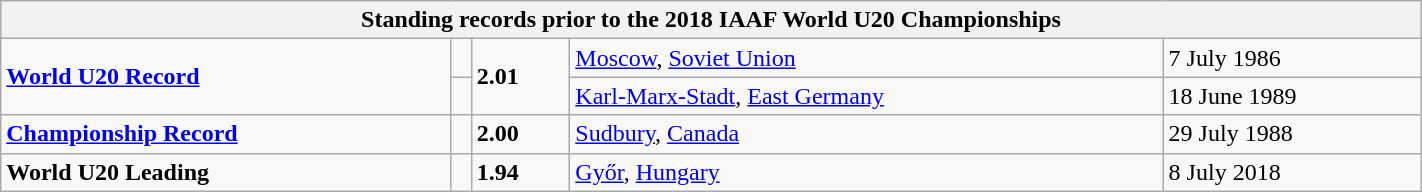<table class="wikitable" width=75%>
<tr>
<th colspan=5>Standing records prior to the 2018 IAAF World U20 Championships</th>
</tr>
<tr>
<td rowspan=2><strong><a href='#'>World U20 Record</a></strong></td>
<td></td>
<td rowspan=2><strong>2.01</strong></td>
<td><a href='#'>Moscow</a>, <a href='#'>Soviet Union</a></td>
<td>7 July 1986</td>
</tr>
<tr>
<td></td>
<td><a href='#'>Karl-Marx-Stadt</a>, <a href='#'>East Germany</a></td>
<td>18 June 1989</td>
</tr>
<tr>
<td><strong><a href='#'>Championship Record</a></strong></td>
<td></td>
<td><strong>2.00</strong></td>
<td><a href='#'>Sudbury</a>, <a href='#'>Canada</a></td>
<td>29 July 1988</td>
</tr>
<tr>
<td><strong>World U20 Leading</strong></td>
<td></td>
<td><strong>1.94</strong></td>
<td><a href='#'>Győr</a>, <a href='#'>Hungary</a></td>
<td>8 July 2018</td>
</tr>
</table>
